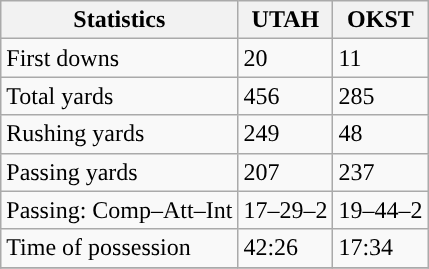<table class="wikitable" style="float: left;">
<tr>
<th>Statistics</th>
<th>UTAH</th>
<th>OKST</th>
</tr>
<tr>
<td>First downs</td>
<td>20</td>
<td>11</td>
</tr>
<tr>
<td>Total yards</td>
<td>456</td>
<td>285</td>
</tr>
<tr>
<td>Rushing yards</td>
<td>249</td>
<td>48</td>
</tr>
<tr>
<td>Passing yards</td>
<td>207</td>
<td>237</td>
</tr>
<tr>
<td>Passing: Comp–Att–Int</td>
<td>17–29–2</td>
<td>19–44–2</td>
</tr>
<tr>
<td>Time of possession</td>
<td>42:26</td>
<td>17:34</td>
</tr>
<tr>
</tr>
</table>
